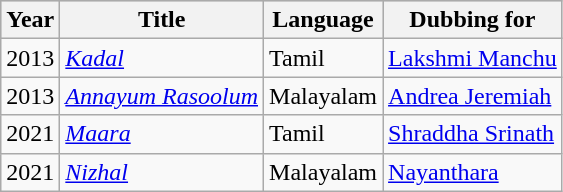<table class="wikitable">
<tr style="background:#ccc; text-align:center;">
<th scope="col">Year</th>
<th scope="col">Title</th>
<th scope="col">Language</th>
<th scope="col">Dubbing for</th>
</tr>
<tr>
<td>2013</td>
<td><em><a href='#'>Kadal</a></em></td>
<td>Tamil</td>
<td><a href='#'>Lakshmi Manchu</a></td>
</tr>
<tr>
<td>2013</td>
<td><em><a href='#'>Annayum Rasoolum</a></em></td>
<td>Malayalam</td>
<td><a href='#'>Andrea Jeremiah</a></td>
</tr>
<tr>
<td>2021</td>
<td><em><a href='#'>Maara</a></em></td>
<td>Tamil</td>
<td><a href='#'>Shraddha Srinath</a></td>
</tr>
<tr>
<td>2021</td>
<td><em><a href='#'>Nizhal</a></em></td>
<td>Malayalam</td>
<td><a href='#'>Nayanthara</a></td>
</tr>
</table>
